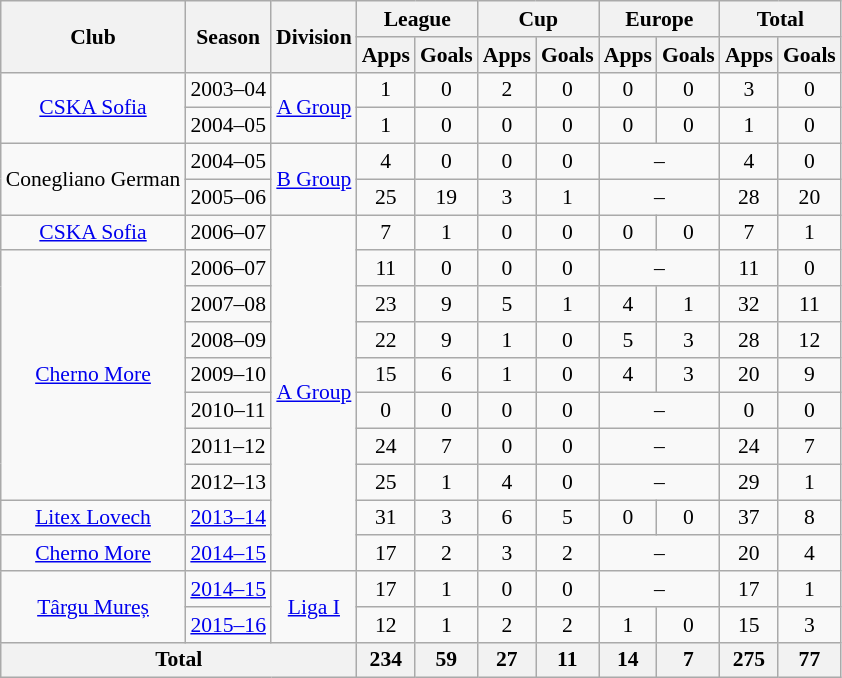<table class="wikitable" style="font-size:90%; text-align: center;">
<tr>
<th rowspan="2">Club</th>
<th rowspan="2">Season</th>
<th rowspan="2">Division</th>
<th colspan="2">League</th>
<th colspan="2">Cup</th>
<th colspan="2">Europe</th>
<th colspan="2">Total</th>
</tr>
<tr>
<th>Apps</th>
<th>Goals</th>
<th>Apps</th>
<th>Goals</th>
<th>Apps</th>
<th>Goals</th>
<th>Apps</th>
<th>Goals</th>
</tr>
<tr>
<td rowspan="2" valign="center"><a href='#'>CSKA Sofia</a></td>
<td>2003–04</td>
<td rowspan=2><a href='#'>A Group</a></td>
<td>1</td>
<td>0</td>
<td>2</td>
<td>0</td>
<td>0</td>
<td>0</td>
<td>3</td>
<td>0</td>
</tr>
<tr>
<td>2004–05</td>
<td>1</td>
<td>0</td>
<td>0</td>
<td>0</td>
<td>0</td>
<td>0</td>
<td>1</td>
<td>0</td>
</tr>
<tr>
<td rowspan="2" valign="center">Conegliano German</td>
<td>2004–05</td>
<td rowspan=2><a href='#'>B Group</a></td>
<td>4</td>
<td>0</td>
<td>0</td>
<td>0</td>
<td colspan="2">–</td>
<td>4</td>
<td>0</td>
</tr>
<tr>
<td>2005–06</td>
<td>25</td>
<td>19</td>
<td>3</td>
<td>1</td>
<td colspan="2">–</td>
<td>28</td>
<td>20</td>
</tr>
<tr>
<td rowspan="1" valign="center"><a href='#'>CSKA Sofia</a></td>
<td>2006–07</td>
<td rowspan=10><a href='#'>A Group</a></td>
<td>7</td>
<td>1</td>
<td>0</td>
<td>0</td>
<td>0</td>
<td>0</td>
<td>7</td>
<td>1</td>
</tr>
<tr>
<td rowspan="7" valign="center"><a href='#'>Cherno More</a></td>
<td>2006–07</td>
<td>11</td>
<td>0</td>
<td>0</td>
<td>0</td>
<td colspan="2">–</td>
<td>11</td>
<td>0</td>
</tr>
<tr>
<td>2007–08</td>
<td>23</td>
<td>9</td>
<td>5</td>
<td>1</td>
<td>4</td>
<td>1</td>
<td>32</td>
<td>11</td>
</tr>
<tr>
<td>2008–09</td>
<td>22</td>
<td>9</td>
<td>1</td>
<td>0</td>
<td>5</td>
<td>3</td>
<td>28</td>
<td>12</td>
</tr>
<tr>
<td>2009–10</td>
<td>15</td>
<td>6</td>
<td>1</td>
<td>0</td>
<td>4</td>
<td>3</td>
<td>20</td>
<td>9</td>
</tr>
<tr>
<td>2010–11</td>
<td>0</td>
<td>0</td>
<td>0</td>
<td>0</td>
<td colspan="2">–</td>
<td>0</td>
<td>0</td>
</tr>
<tr>
<td>2011–12</td>
<td>24</td>
<td>7</td>
<td>0</td>
<td>0</td>
<td colspan="2">–</td>
<td>24</td>
<td>7</td>
</tr>
<tr>
<td>2012–13</td>
<td>25</td>
<td>1</td>
<td>4</td>
<td>0</td>
<td colspan="2">–</td>
<td>29</td>
<td>1</td>
</tr>
<tr>
<td><a href='#'>Litex Lovech</a></td>
<td><a href='#'>2013–14</a></td>
<td>31</td>
<td>3</td>
<td>6</td>
<td>5</td>
<td>0</td>
<td>0</td>
<td>37</td>
<td>8</td>
</tr>
<tr>
<td><a href='#'>Cherno More</a></td>
<td><a href='#'>2014–15</a></td>
<td>17</td>
<td>2</td>
<td>3</td>
<td>2</td>
<td colspan="2">–</td>
<td>20</td>
<td>4</td>
</tr>
<tr>
<td rowspan="2" valign="center"><a href='#'>Târgu Mureș</a></td>
<td><a href='#'>2014–15</a></td>
<td rowspan=2><a href='#'>Liga I</a></td>
<td>17</td>
<td>1</td>
<td>0</td>
<td>0</td>
<td colspan="2">–</td>
<td>17</td>
<td>1</td>
</tr>
<tr>
<td><a href='#'>2015–16</a></td>
<td>12</td>
<td>1</td>
<td>2</td>
<td>2</td>
<td>1</td>
<td>0</td>
<td>15</td>
<td>3</td>
</tr>
<tr>
<th colspan=3>Total</th>
<th>234</th>
<th>59</th>
<th>27</th>
<th>11</th>
<th>14</th>
<th>7</th>
<th>275</th>
<th>77</th>
</tr>
</table>
